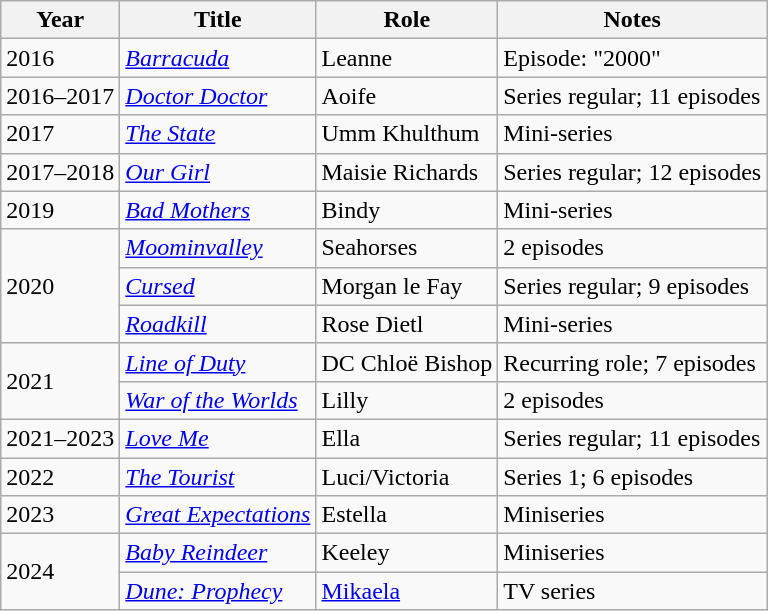<table class="wikitable">
<tr>
<th>Year</th>
<th>Title</th>
<th>Role</th>
<th>Notes</th>
</tr>
<tr>
<td>2016</td>
<td><em><a href='#'>Barracuda</a></em></td>
<td>Leanne</td>
<td>Episode: "2000"</td>
</tr>
<tr>
<td>2016–2017</td>
<td><em><a href='#'>Doctor Doctor</a></em></td>
<td>Aoife</td>
<td>Series regular; 11 episodes</td>
</tr>
<tr>
<td>2017</td>
<td><em><a href='#'>The State</a></em></td>
<td>Umm Khulthum</td>
<td>Mini-series</td>
</tr>
<tr>
<td>2017–2018</td>
<td><em><a href='#'>Our Girl</a></em></td>
<td>Maisie Richards</td>
<td>Series regular; 12 episodes</td>
</tr>
<tr>
<td>2019</td>
<td><em><a href='#'>Bad Mothers</a></em></td>
<td>Bindy</td>
<td>Mini-series</td>
</tr>
<tr>
<td rowspan="3">2020</td>
<td><em><a href='#'>Moominvalley</a></em></td>
<td>Seahorses</td>
<td>2 episodes</td>
</tr>
<tr>
<td><em><a href='#'>Cursed</a></em></td>
<td>Morgan le Fay</td>
<td>Series regular; 9 episodes</td>
</tr>
<tr>
<td><em><a href='#'>Roadkill</a></em></td>
<td>Rose Dietl</td>
<td>Mini-series</td>
</tr>
<tr>
<td rowspan="2">2021</td>
<td><em><a href='#'>Line of Duty</a></em></td>
<td>DC Chloë Bishop</td>
<td>Recurring role; 7 episodes</td>
</tr>
<tr>
<td><em><a href='#'>War of the Worlds</a></em></td>
<td>Lilly</td>
<td>2 episodes</td>
</tr>
<tr>
<td>2021–2023</td>
<td><em><a href='#'>Love Me</a></em></td>
<td>Ella</td>
<td>Series regular; 11 episodes</td>
</tr>
<tr>
<td>2022</td>
<td><em><a href='#'>The Tourist</a></em></td>
<td>Luci/Victoria</td>
<td>Series 1; 6 episodes</td>
</tr>
<tr>
<td>2023</td>
<td><em><a href='#'>Great Expectations</a></em></td>
<td>Estella</td>
<td>Miniseries</td>
</tr>
<tr>
<td rowspan="2">2024</td>
<td><em><a href='#'>Baby Reindeer</a></em></td>
<td>Keeley</td>
<td>Miniseries</td>
</tr>
<tr>
<td><em><a href='#'>Dune: Prophecy</a></em></td>
<td><a href='#'>Mikaela</a></td>
<td>TV series</td>
</tr>
</table>
